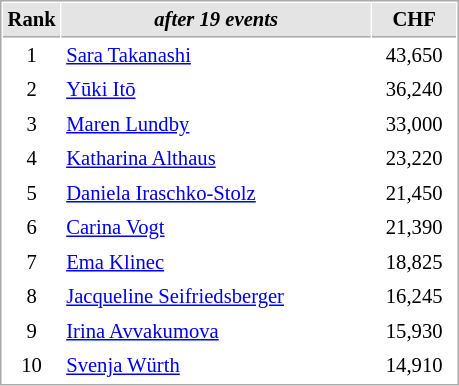<table cellspacing="1" cellpadding="3" style="border:1px solid #AAAAAA;font-size:86%">
<tr style="background-color: #E4E4E4;">
<th style="border-bottom:1px solid #AAAAAA; width: 10px;">Rank</th>
<th style="border-bottom:1px solid #AAAAAA; width: 200px;"><em>after 19 events</em></th>
<th style="border-bottom:1px solid #AAAAAA; width: 50px;">CHF</th>
</tr>
<tr>
<td align=center>1</td>
<td> <a href='#'>Sara Takanashi</a></td>
<td align=center>43,650</td>
</tr>
<tr>
<td align=center>2</td>
<td> <a href='#'>Yūki Itō</a></td>
<td align=center>36,240</td>
</tr>
<tr>
<td align=center>3</td>
<td> <a href='#'>Maren Lundby</a></td>
<td align=center>33,000</td>
</tr>
<tr>
<td align=center>4</td>
<td> <a href='#'>Katharina Althaus</a></td>
<td align=center>23,220</td>
</tr>
<tr>
<td align=center>5</td>
<td> <a href='#'>Daniela Iraschko-Stolz</a></td>
<td align=center>21,450</td>
</tr>
<tr>
<td align=center>6</td>
<td> <a href='#'>Carina Vogt</a></td>
<td align=center>21,390</td>
</tr>
<tr>
<td align=center>7</td>
<td> <a href='#'>Ema Klinec</a></td>
<td align=center>18,825</td>
</tr>
<tr>
<td align=center>8</td>
<td> <a href='#'>Jacqueline Seifriedsberger</a></td>
<td align=center>16,245</td>
</tr>
<tr>
<td align=center>9</td>
<td> <a href='#'>Irina Avvakumova</a></td>
<td align=center>15,930</td>
</tr>
<tr>
<td align=center>10</td>
<td> <a href='#'>Svenja Würth</a></td>
<td align=center>14,910</td>
</tr>
</table>
